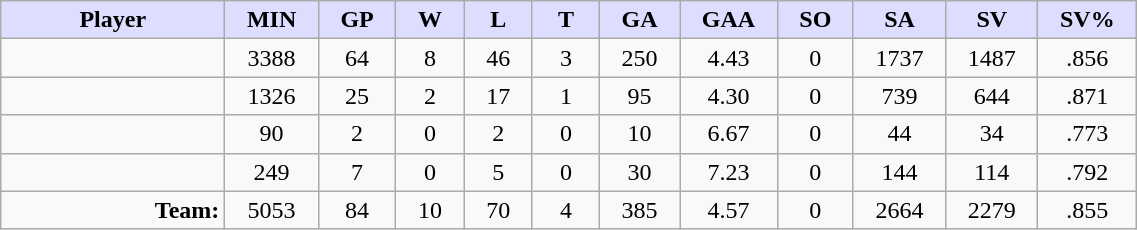<table style="width:60%;" class="wikitable sortable">
<tr>
<th style="background:#ddf; width:10%;">Player</th>
<th style="width:3%; background:#ddf;" title="Minutes played">MIN</th>
<th style="width:3%; background:#ddf;" title="Games played in">GP</th>
<th style="width:3%; background:#ddf;" title="Wins">W</th>
<th style="width:3%; background:#ddf;" title="Losses">L</th>
<th style="width:3%; background:#ddf;" title="Ties">T</th>
<th style="width:3%; background:#ddf;" title="Goals against">GA</th>
<th style="width:3%; background:#ddf;" title="Goals against average">GAA</th>
<th style="width:3%; background:#ddf;" title="Shut-outs">SO</th>
<th style="width:3%; background:#ddf;" title="Shots against">SA</th>
<th style="width:3%; background:#ddf;" title="Shots saved">SV</th>
<th style="width:3%; background:#ddf;" title="Save percentage">SV%</th>
</tr>
<tr style="text-align:center;">
<td style="text-align:right;"></td>
<td>3388</td>
<td>64</td>
<td>8</td>
<td>46</td>
<td>3</td>
<td>250</td>
<td>4.43</td>
<td>0</td>
<td>1737</td>
<td>1487</td>
<td>.856</td>
</tr>
<tr style="text-align:center;">
<td style="text-align:right;"></td>
<td>1326</td>
<td>25</td>
<td>2</td>
<td>17</td>
<td>1</td>
<td>95</td>
<td>4.30</td>
<td>0</td>
<td>739</td>
<td>644</td>
<td>.871</td>
</tr>
<tr style="text-align:center;">
<td style="text-align:right;"></td>
<td>90</td>
<td>2</td>
<td>0</td>
<td>2</td>
<td>0</td>
<td>10</td>
<td>6.67</td>
<td>0</td>
<td>44</td>
<td>34</td>
<td>.773</td>
</tr>
<tr style="text-align:center;">
<td style="text-align:right;"></td>
<td>249</td>
<td>7</td>
<td>0</td>
<td>5</td>
<td>0</td>
<td>30</td>
<td>7.23</td>
<td>0</td>
<td>144</td>
<td>114</td>
<td>.792</td>
</tr>
<tr style="text-align:center;">
<td style="text-align:right;"><strong>Team:</strong></td>
<td>5053</td>
<td>84</td>
<td>10</td>
<td>70</td>
<td>4</td>
<td>385</td>
<td>4.57</td>
<td>0</td>
<td>2664</td>
<td>2279</td>
<td>.855</td>
</tr>
</table>
